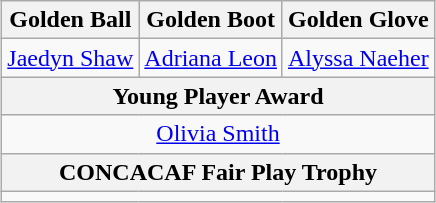<table class="wikitable" style="margin:auto">
<tr>
<th>Golden Ball</th>
<th>Golden Boot</th>
<th>Golden Glove</th>
</tr>
<tr>
<td> <a href='#'>Jaedyn Shaw</a></td>
<td> <a href='#'>Adriana Leon</a></td>
<td> <a href='#'>Alyssa Naeher</a></td>
</tr>
<tr>
<th colspan="3">Young Player Award</th>
</tr>
<tr>
<td colspan="3" style="text-align:center;"> <a href='#'>Olivia Smith</a></td>
</tr>
<tr>
<th colspan="3">CONCACAF Fair Play Trophy</th>
</tr>
<tr>
<td colspan="3" style="text-align:center;"></td>
</tr>
</table>
